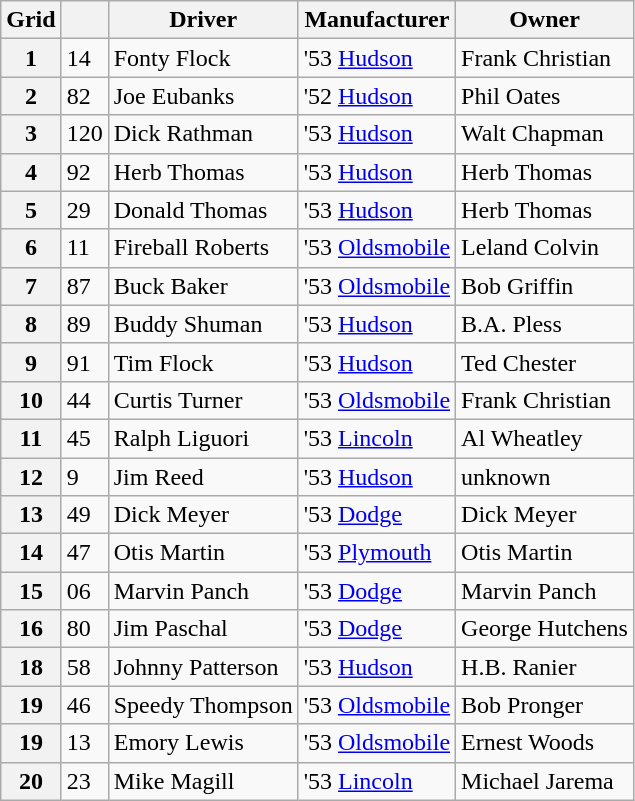<table class="wikitable">
<tr>
<th>Grid</th>
<th></th>
<th>Driver</th>
<th>Manufacturer</th>
<th>Owner</th>
</tr>
<tr>
<th>1</th>
<td>14</td>
<td>Fonty Flock</td>
<td>'53 <a href='#'>Hudson</a></td>
<td>Frank Christian</td>
</tr>
<tr>
<th>2</th>
<td>82</td>
<td>Joe Eubanks</td>
<td>'52 <a href='#'>Hudson</a></td>
<td>Phil Oates</td>
</tr>
<tr>
<th>3</th>
<td>120</td>
<td>Dick Rathman</td>
<td>'53 <a href='#'>Hudson</a></td>
<td>Walt Chapman</td>
</tr>
<tr>
<th>4</th>
<td>92</td>
<td>Herb Thomas</td>
<td>'53 <a href='#'>Hudson</a></td>
<td>Herb Thomas</td>
</tr>
<tr>
<th>5</th>
<td>29</td>
<td>Donald Thomas</td>
<td>'53 <a href='#'>Hudson</a></td>
<td>Herb Thomas</td>
</tr>
<tr>
<th>6</th>
<td>11</td>
<td>Fireball Roberts</td>
<td>'53 <a href='#'>Oldsmobile</a></td>
<td>Leland Colvin</td>
</tr>
<tr>
<th>7</th>
<td>87</td>
<td>Buck Baker</td>
<td>'53 <a href='#'>Oldsmobile</a></td>
<td>Bob Griffin</td>
</tr>
<tr>
<th>8</th>
<td>89</td>
<td>Buddy Shuman</td>
<td>'53 <a href='#'>Hudson</a></td>
<td>B.A. Pless</td>
</tr>
<tr>
<th>9</th>
<td>91</td>
<td>Tim Flock</td>
<td>'53 <a href='#'>Hudson</a></td>
<td>Ted Chester</td>
</tr>
<tr>
<th>10</th>
<td>44</td>
<td>Curtis Turner</td>
<td>'53 <a href='#'>Oldsmobile</a></td>
<td>Frank Christian</td>
</tr>
<tr>
<th>11</th>
<td>45</td>
<td>Ralph Liguori</td>
<td>'53 <a href='#'>Lincoln</a></td>
<td>Al Wheatley</td>
</tr>
<tr>
<th>12</th>
<td>9</td>
<td>Jim Reed</td>
<td>'53 <a href='#'>Hudson</a></td>
<td>unknown</td>
</tr>
<tr>
<th>13</th>
<td>49</td>
<td>Dick Meyer</td>
<td>'53 <a href='#'>Dodge</a></td>
<td>Dick Meyer</td>
</tr>
<tr>
<th>14</th>
<td>47</td>
<td>Otis Martin</td>
<td>'53 <a href='#'>Plymouth</a></td>
<td>Otis Martin</td>
</tr>
<tr>
<th>15</th>
<td>06</td>
<td>Marvin Panch</td>
<td>'53 <a href='#'>Dodge</a></td>
<td>Marvin Panch</td>
</tr>
<tr>
<th>16</th>
<td>80</td>
<td>Jim Paschal</td>
<td>'53 <a href='#'>Dodge</a></td>
<td>George Hutchens</td>
</tr>
<tr>
<th>18</th>
<td>58</td>
<td>Johnny Patterson</td>
<td>'53 <a href='#'>Hudson</a></td>
<td>H.B. Ranier</td>
</tr>
<tr>
<th>19</th>
<td>46</td>
<td>Speedy Thompson</td>
<td>'53 <a href='#'>Oldsmobile</a></td>
<td>Bob Pronger</td>
</tr>
<tr>
<th>19</th>
<td>13</td>
<td>Emory Lewis</td>
<td>'53 <a href='#'>Oldsmobile</a></td>
<td>Ernest Woods</td>
</tr>
<tr>
<th>20</th>
<td>23</td>
<td>Mike Magill</td>
<td>'53 <a href='#'>Lincoln</a></td>
<td>Michael Jarema</td>
</tr>
</table>
